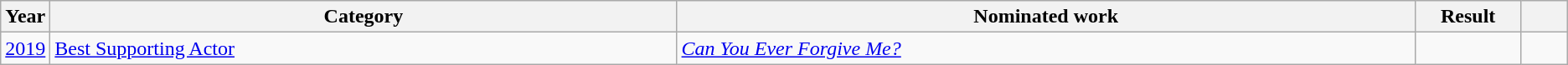<table class=wikitable>
<tr>
<th scope="col" style="width:1em;">Year</th>
<th scope="col" style="width:33em;">Category</th>
<th scope="col" style="width:39em;">Nominated work</th>
<th scope="col" style="width:5em;">Result</th>
<th scope="col" style="width:2em;"></th>
</tr>
<tr>
<td><a href='#'>2019</a></td>
<td><a href='#'>Best Supporting Actor</a></td>
<td><em><a href='#'>Can You Ever Forgive Me?</a></em></td>
<td></td>
<td style="text-align:center;"></td>
</tr>
</table>
